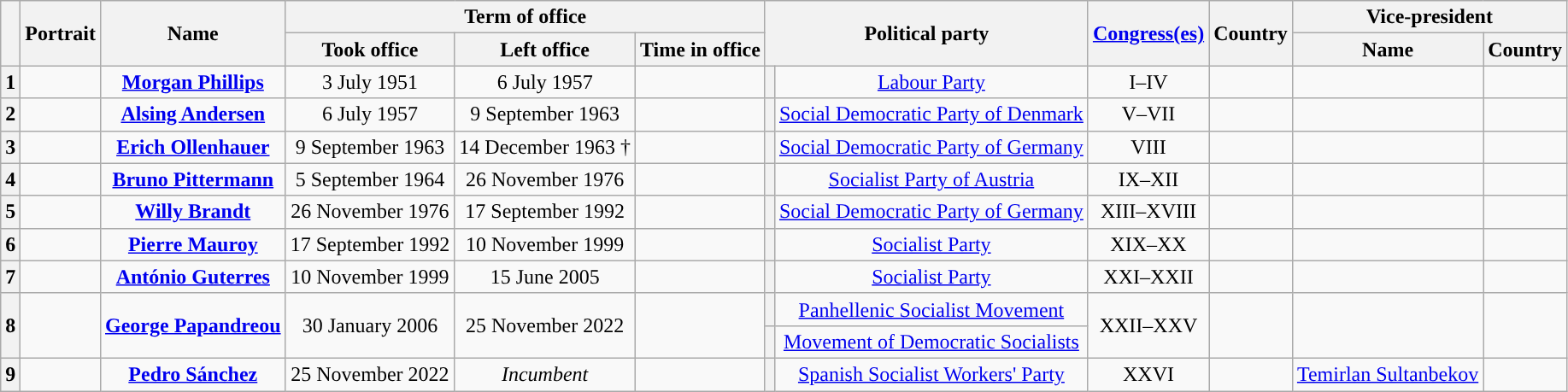<table class="wikitable" style="text-align:center;">
<tr>
<th scope=col rowspan=2></th>
<th scope=col rowspan=2>Portrait</th>
<th scope=col rowspan=2>Name<br></th>
<th scope=col colspan=3>Term of office</th>
<th scope=col colspan=2 rowspan=2>Political party</th>
<th scope=col rowspan=2><a href='#'>Congress(es)</a></th>
<th scope=col rowspan=2>Country</th>
<th scope=col colspan=2>Vice-president</th>
</tr>
<tr>
<th scope=col>Took office</th>
<th scope=col>Left office</th>
<th scope=col>Time in office</th>
<th scope=col>Name</th>
<th scope=col>Country</th>
</tr>
<tr>
<th scope=row>1</th>
<td></td>
<td><strong><a href='#'>Morgan Phillips</a></strong><br></td>
<td>3 July 1951</td>
<td>6 July 1957</td>
<td></td>
<th style="background:"></th>
<td><a href='#'>Labour Party</a></td>
<td>I–IV</td>
<td></td>
<td></td>
<td></td>
</tr>
<tr>
<th scope=row>2</th>
<td></td>
<td><strong><a href='#'>Alsing Andersen</a></strong><br></td>
<td>6 July 1957</td>
<td>9 September 1963</td>
<td></td>
<th style="background:"></th>
<td><a href='#'>Social Democratic Party of Denmark</a></td>
<td>V–VII</td>
<td></td>
<td></td>
<td></td>
</tr>
<tr>
<th scope=row>3</th>
<td></td>
<td><strong><a href='#'>Erich Ollenhauer</a></strong><br></td>
<td>9 September 1963</td>
<td>14 December 1963 †</td>
<td></td>
<th style="background:"></th>
<td><a href='#'>Social Democratic Party of Germany</a></td>
<td>VIII</td>
<td></td>
<td></td>
<td></td>
</tr>
<tr>
<th scope=row>4</th>
<td></td>
<td><strong><a href='#'>Bruno Pittermann</a></strong><br></td>
<td>5 September 1964</td>
<td>26 November 1976</td>
<td></td>
<th style="background:"></th>
<td><a href='#'>Socialist Party of Austria</a></td>
<td>IX–XII</td>
<td></td>
<td></td>
<td></td>
</tr>
<tr>
<th scope=row>5</th>
<td></td>
<td><strong><a href='#'>Willy Brandt</a></strong><br></td>
<td>26 November 1976</td>
<td>17 September 1992</td>
<td></td>
<th style="background:"></th>
<td><a href='#'>Social Democratic Party of Germany</a></td>
<td>XIII–XVIII</td>
<td></td>
<td></td>
<td></td>
</tr>
<tr>
<th scope=row>6</th>
<td></td>
<td><strong><a href='#'>Pierre Mauroy</a></strong><br></td>
<td>17 September 1992</td>
<td>10 November 1999</td>
<td></td>
<th style="background:"></th>
<td><a href='#'>Socialist Party</a></td>
<td>XIX–XX</td>
<td></td>
<td></td>
<td></td>
</tr>
<tr>
<th scope=row>7</th>
<td></td>
<td><strong><a href='#'>António Guterres</a></strong><br></td>
<td>10 November 1999</td>
<td>15 June 2005</td>
<td></td>
<th style="background:"></th>
<td><a href='#'>Socialist Party</a></td>
<td>XXI–XXII</td>
<td></td>
<td></td>
<td></td>
</tr>
<tr>
<th rowspan=2 scope=row>8</th>
<td rowspan=2></td>
<td rowspan=2><strong><a href='#'>George Papandreou</a></strong><br></td>
<td rowspan=2>30 January 2006</td>
<td rowspan=2>25 November 2022</td>
<td rowspan=2></td>
<th style="background:"></th>
<td><a href='#'>Panhellenic Socialist Movement</a></td>
<td rowspan=2>XXII–XXV</td>
<td rowspan=2></td>
<td rowspan=2></td>
<td rowspan=2></td>
</tr>
<tr>
<th style="background:"></th>
<td><a href='#'>Movement of Democratic Socialists</a></td>
</tr>
<tr>
<th scope=row>9</th>
<td></td>
<td><strong><a href='#'>Pedro Sánchez</a></strong><br></td>
<td>25 November 2022</td>
<td><em>Incumbent</em></td>
<td></td>
<th style="background:"></th>
<td><a href='#'>Spanish Socialist Workers' Party</a></td>
<td>XXVI</td>
<td></td>
<td><a href='#'>Temirlan Sultanbekov</a></td>
<td></td>
</tr>
</table>
